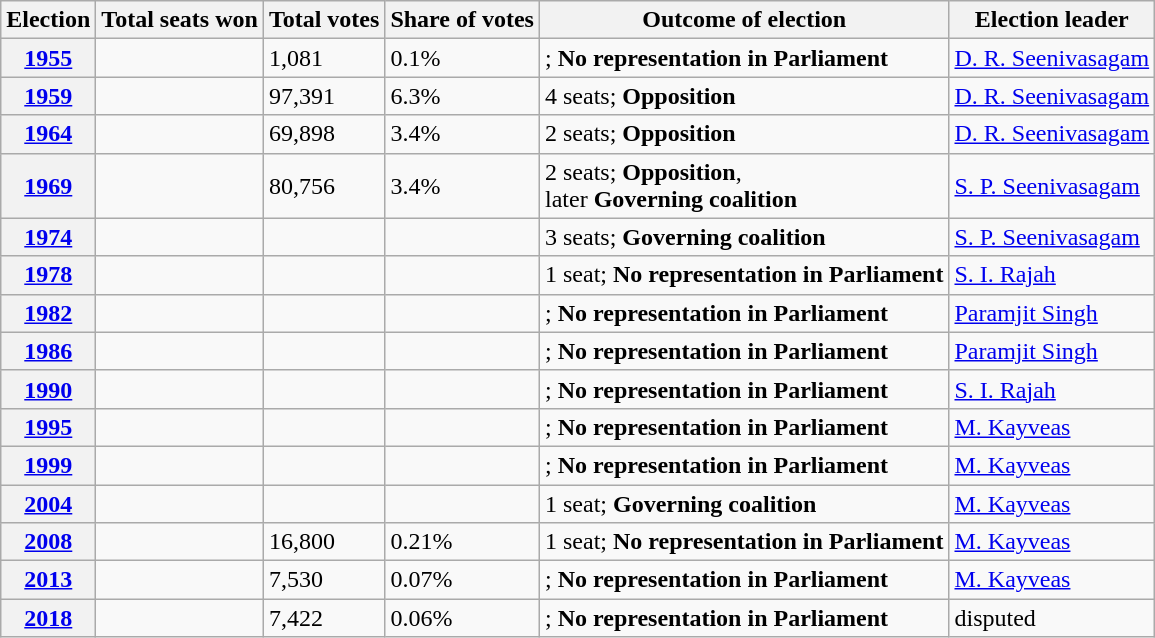<table class="wikitable">
<tr>
<th>Election</th>
<th>Total seats won</th>
<th>Total votes</th>
<th>Share of votes</th>
<th>Outcome of election</th>
<th>Election leader</th>
</tr>
<tr>
<th><a href='#'>1955</a></th>
<td></td>
<td>1,081</td>
<td>0.1%</td>
<td>;  <strong>No representation in Parliament</strong></td>
<td><a href='#'>D. R. Seenivasagam</a></td>
</tr>
<tr>
<th><a href='#'>1959</a></th>
<td></td>
<td>97,391</td>
<td>6.3%</td>
<td>4 seats;  <strong>Opposition</strong></td>
<td><a href='#'>D. R. Seenivasagam</a></td>
</tr>
<tr>
<th><a href='#'>1964</a></th>
<td></td>
<td>69,898</td>
<td>3.4%</td>
<td>2 seats;  <strong>Opposition</strong></td>
<td><a href='#'>D. R. Seenivasagam</a></td>
</tr>
<tr>
<th><a href='#'>1969</a></th>
<td></td>
<td>80,756</td>
<td>3.4%</td>
<td>2 seats;  <strong>Opposition</strong>,<br> later <strong>Governing coalition</strong> <br></td>
<td><a href='#'>S. P. Seenivasagam</a></td>
</tr>
<tr>
<th><a href='#'>1974</a></th>
<td></td>
<td></td>
<td></td>
<td>3 seats;  <strong>Governing coalition</strong> <br></td>
<td><a href='#'>S. P. Seenivasagam</a></td>
</tr>
<tr>
<th><a href='#'>1978</a></th>
<td></td>
<td></td>
<td></td>
<td>1 seat; <strong>No representation in Parliament</strong></td>
<td><a href='#'>S. I. Rajah</a></td>
</tr>
<tr>
<th><a href='#'>1982</a></th>
<td></td>
<td></td>
<td></td>
<td>;  <strong>No representation in Parliament</strong></td>
<td><a href='#'>Paramjit Singh</a></td>
</tr>
<tr>
<th><a href='#'>1986</a></th>
<td></td>
<td></td>
<td></td>
<td>; <strong>No representation in Parliament</strong></td>
<td><a href='#'>Paramjit Singh</a></td>
</tr>
<tr>
<th><a href='#'>1990</a></th>
<td></td>
<td></td>
<td></td>
<td>; <strong>No representation in Parliament</strong></td>
<td><a href='#'>S. I. Rajah</a></td>
</tr>
<tr>
<th><a href='#'>1995</a></th>
<td></td>
<td></td>
<td></td>
<td>; <strong>No representation in Parliament</strong></td>
<td><a href='#'>M. Kayveas</a></td>
</tr>
<tr>
<th><a href='#'>1999</a></th>
<td></td>
<td></td>
<td></td>
<td>; <strong>No representation in Parliament</strong></td>
<td><a href='#'>M. Kayveas</a></td>
</tr>
<tr>
<th><a href='#'>2004</a></th>
<td></td>
<td></td>
<td></td>
<td>1 seat; <strong>Governing coalition</strong> <br></td>
<td><a href='#'>M. Kayveas</a></td>
</tr>
<tr>
<th><a href='#'>2008</a></th>
<td></td>
<td>16,800</td>
<td>0.21%</td>
<td>1 seat; <strong>No representation in Parliament</strong></td>
<td><a href='#'>M. Kayveas</a></td>
</tr>
<tr>
<th><a href='#'>2013</a></th>
<td></td>
<td>7,530</td>
<td>0.07%</td>
<td>; <strong>No representation in Parliament</strong></td>
<td><a href='#'>M. Kayveas</a></td>
</tr>
<tr>
<th><a href='#'>2018</a></th>
<td></td>
<td>7,422</td>
<td>0.06%</td>
<td>; <strong>No representation in Parliament</strong></td>
<td>disputed</td>
</tr>
</table>
